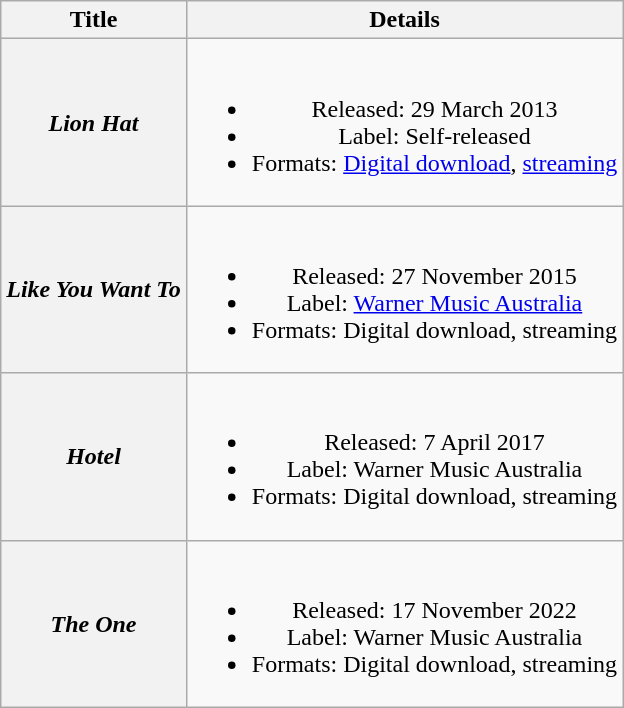<table class="wikitable plainrowheaders" style="text-align:center">
<tr>
<th scope="col">Title</th>
<th scope="col">Details</th>
</tr>
<tr>
<th scope="row"><em>Lion Hat</em></th>
<td><br><ul><li>Released: 29 March 2013</li><li>Label: Self-released</li><li>Formats: <a href='#'>Digital download</a>, <a href='#'>streaming</a></li></ul></td>
</tr>
<tr>
<th scope="row"><em>Like You Want To</em></th>
<td><br><ul><li>Released: 27 November 2015</li><li>Label: <a href='#'>Warner Music Australia</a> </li><li>Formats: Digital download, streaming</li></ul></td>
</tr>
<tr>
<th scope="row"><em>Hotel</em></th>
<td><br><ul><li>Released: 7 April 2017</li><li>Label: Warner Music Australia</li><li>Formats: Digital download, streaming</li></ul></td>
</tr>
<tr>
<th scope="row"><em>The One</em></th>
<td><br><ul><li>Released: 17 November 2022</li><li>Label: Warner Music Australia</li><li>Formats: Digital download, streaming</li></ul></td>
</tr>
</table>
